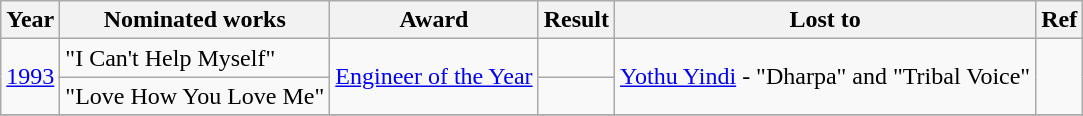<table class="wikitable">
<tr>
<th>Year</th>
<th>Nominated works</th>
<th>Award</th>
<th>Result</th>
<th>Lost to</th>
<th>Ref</th>
</tr>
<tr>
<td rowspan="2"><a href='#'>1993</a></td>
<td>"I Can't Help Myself"</td>
<td rowspan="2"><a href='#'>Engineer of the Year</a></td>
<td></td>
<td rowspan="2"><a href='#'>Yothu Yindi</a> - "Dharpa" and "Tribal Voice"</td>
<td rowspan="2" style="text-align:center;"></td>
</tr>
<tr>
<td>"Love How You Love Me"</td>
<td></td>
</tr>
<tr>
</tr>
</table>
